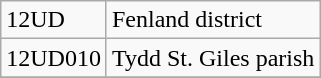<table class="wikitable">
<tr>
<td>12UD</td>
<td>Fenland district</td>
</tr>
<tr>
<td>12UD010</td>
<td>Tydd St. Giles parish</td>
</tr>
<tr>
</tr>
</table>
